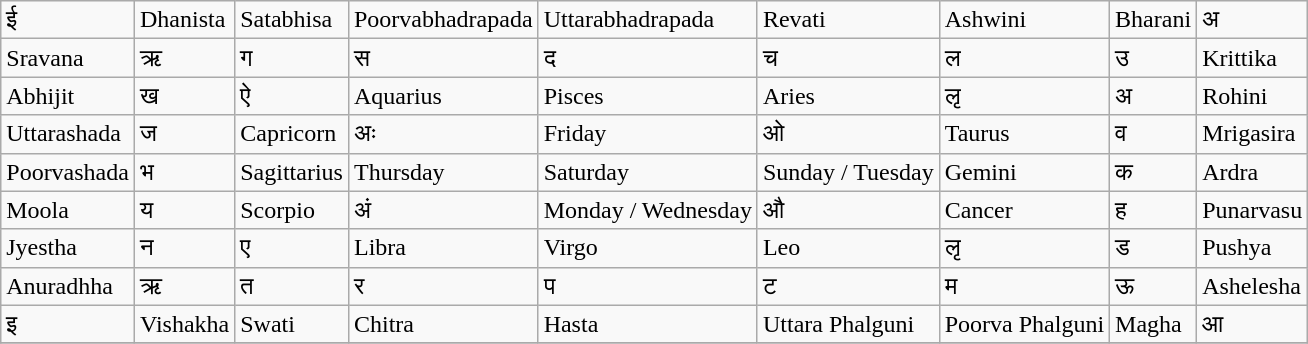<table class="wikitable">
<tr>
<td>ई</td>
<td>Dhanista</td>
<td>Satabhisa</td>
<td>Poorvabhadrapada</td>
<td>Uttarabhadrapada</td>
<td>Revati</td>
<td>Ashwini</td>
<td>Bharani</td>
<td>अ</td>
</tr>
<tr>
<td>Sravana</td>
<td>ऋ</td>
<td>ग</td>
<td>स</td>
<td>द</td>
<td>च</td>
<td>ल</td>
<td>उ</td>
<td>Krittika</td>
</tr>
<tr>
<td>Abhijit</td>
<td>ख</td>
<td>ऐ</td>
<td>Aquarius</td>
<td>Pisces</td>
<td>Aries</td>
<td>लृ</td>
<td>अ</td>
<td>Rohini</td>
</tr>
<tr>
<td>Uttarashada</td>
<td>ज</td>
<td>Capricorn</td>
<td>अः</td>
<td>Friday</td>
<td>ओ</td>
<td>Taurus</td>
<td>व</td>
<td>Mrigasira</td>
</tr>
<tr>
<td>Poorvashada</td>
<td>भ</td>
<td>Sagittarius</td>
<td>Thursday</td>
<td>Saturday</td>
<td>Sunday / Tuesday</td>
<td>Gemini</td>
<td>क</td>
<td>Ardra</td>
</tr>
<tr>
<td>Moola</td>
<td>य</td>
<td>Scorpio</td>
<td>अं</td>
<td>Monday / Wednesday</td>
<td>औ</td>
<td>Cancer</td>
<td>ह</td>
<td>Punarvasu</td>
</tr>
<tr>
<td>Jyestha</td>
<td>न</td>
<td>ए</td>
<td>Libra</td>
<td>Virgo</td>
<td>Leo</td>
<td>लृ</td>
<td>ड</td>
<td>Pushya</td>
</tr>
<tr>
<td>Anuradhha</td>
<td>ऋ</td>
<td>त</td>
<td>र</td>
<td>प</td>
<td>ट</td>
<td>म</td>
<td>ऊ</td>
<td>Ashelesha</td>
</tr>
<tr>
<td>इ</td>
<td>Vishakha</td>
<td>Swati</td>
<td>Chitra</td>
<td>Hasta</td>
<td>Uttara Phalguni</td>
<td>Poorva Phalguni</td>
<td>Magha</td>
<td>आ</td>
</tr>
<tr>
</tr>
</table>
